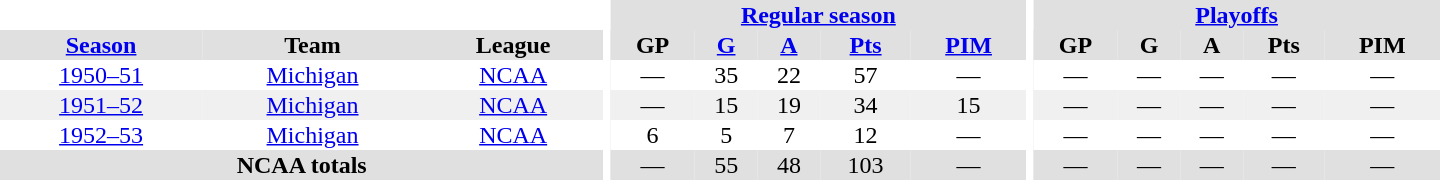<table border="0" cellpadding="1" cellspacing="0" style="text-align:center; width:60em">
<tr bgcolor="#e0e0e0">
<th colspan="3" bgcolor="#ffffff"></th>
<th rowspan="99" bgcolor="#ffffff"></th>
<th colspan="5"><a href='#'>Regular season</a></th>
<th rowspan="99" bgcolor="#ffffff"></th>
<th colspan="5"><a href='#'>Playoffs</a></th>
</tr>
<tr bgcolor="#e0e0e0">
<th><a href='#'>Season</a></th>
<th>Team</th>
<th>League</th>
<th>GP</th>
<th><a href='#'>G</a></th>
<th><a href='#'>A</a></th>
<th><a href='#'>Pts</a></th>
<th><a href='#'>PIM</a></th>
<th>GP</th>
<th>G</th>
<th>A</th>
<th>Pts</th>
<th>PIM</th>
</tr>
<tr>
</tr>
<tr>
<td><a href='#'>1950–51</a></td>
<td><a href='#'>Michigan</a></td>
<td><a href='#'>NCAA</a></td>
<td>—</td>
<td>35</td>
<td>22</td>
<td>57</td>
<td>—</td>
<td>—</td>
<td>—</td>
<td>—</td>
<td>—</td>
<td>—</td>
</tr>
<tr bgcolor="#f0f0f0">
<td><a href='#'>1951–52</a></td>
<td><a href='#'>Michigan</a></td>
<td><a href='#'>NCAA</a></td>
<td>—</td>
<td>15</td>
<td>19</td>
<td>34</td>
<td>15</td>
<td>—</td>
<td>—</td>
<td>—</td>
<td>—</td>
<td>—</td>
</tr>
<tr>
<td><a href='#'>1952–53</a></td>
<td><a href='#'>Michigan</a></td>
<td><a href='#'>NCAA</a></td>
<td>6</td>
<td>5</td>
<td>7</td>
<td>12</td>
<td>—</td>
<td>—</td>
<td>—</td>
<td>—</td>
<td>—</td>
<td>—</td>
</tr>
<tr bgcolor="#e0e0e0">
<th colspan="3">NCAA totals</th>
<td>—</td>
<td>55</td>
<td>48</td>
<td>103</td>
<td>—</td>
<td>—</td>
<td>—</td>
<td>—</td>
<td>—</td>
<td>—</td>
</tr>
</table>
